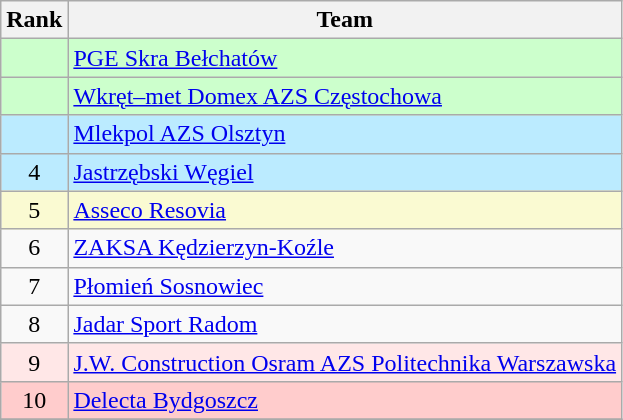<table class="wikitable" style="white-space: nowrap; width:25%;">
<tr>
<th width=15%>Rank</th>
<th>Team</th>
</tr>
<tr bgcolor=#CCFFCC>
<td style="text-align:center;"></td>
<td><a href='#'>PGE Skra Bełchatów</a></td>
</tr>
<tr bgcolor=#CCFFCC>
<td style="text-align:center;"></td>
<td><a href='#'>Wkręt–met Domex AZS Częstochowa</a></td>
</tr>
<tr bgcolor=#BBEBFF>
<td style="text-align:center;"></td>
<td><a href='#'>Mlekpol AZS Olsztyn</a></td>
</tr>
<tr bgcolor=#BBEBFF>
<td style="text-align:center;">4</td>
<td><a href='#'>Jastrzębski Węgiel</a></td>
</tr>
<tr bgcolor=#FAFAD2>
<td style="text-align:center;">5</td>
<td><a href='#'>Asseco Resovia</a></td>
</tr>
<tr>
<td style="text-align:center;">6</td>
<td><a href='#'>ZAKSA Kędzierzyn-Koźle</a></td>
</tr>
<tr>
<td style="text-align:center;">7</td>
<td><a href='#'>Płomień Sosnowiec</a></td>
</tr>
<tr>
<td style="text-align:center;">8</td>
<td><a href='#'>Jadar Sport Radom</a></td>
</tr>
<tr bgcolor=#FFE7E7>
<td style="text-align:center;">9</td>
<td><a href='#'>J.W. Construction Osram AZS Politechnika Warszawska</a></td>
</tr>
<tr bgcolor=#FFCCCC>
<td style="text-align:center;">10</td>
<td><a href='#'>Delecta Bydgoszcz</a></td>
</tr>
<tr>
</tr>
</table>
